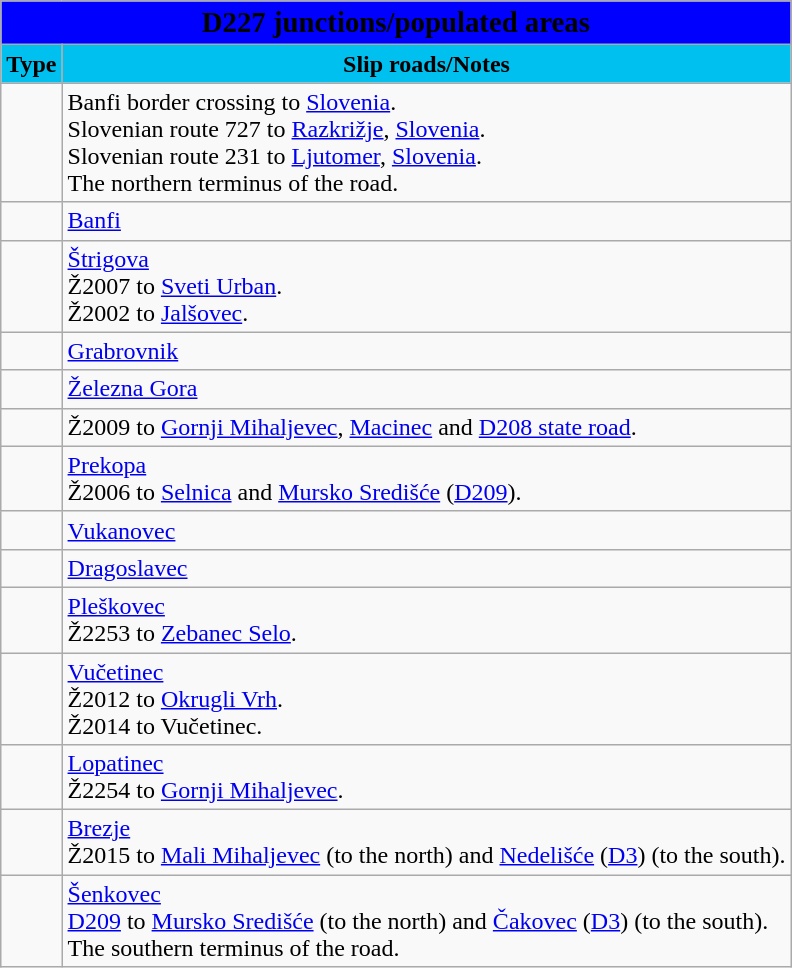<table class="wikitable">
<tr>
<td colspan=2 bgcolor=blue align=center style=margin-top:15><span><big><strong>D227 junctions/populated areas</strong></big></span></td>
</tr>
<tr>
<td align=center bgcolor=00c0f0><strong>Type</strong></td>
<td align=center bgcolor=00c0f0><strong>Slip roads/Notes</strong></td>
</tr>
<tr>
<td></td>
<td>Banfi border crossing to <a href='#'>Slovenia</a>.<br>Slovenian route 727 to <a href='#'>Razkrižje</a>, <a href='#'>Slovenia</a>.<br>Slovenian route 231 to <a href='#'>Ljutomer</a>, <a href='#'>Slovenia</a>.<br>The northern terminus of the road.</td>
</tr>
<tr>
<td></td>
<td><a href='#'>Banfi</a></td>
</tr>
<tr>
<td></td>
<td><a href='#'>Štrigova</a><br>Ž2007 to <a href='#'>Sveti Urban</a>.<br>Ž2002 to <a href='#'>Jalšovec</a>.</td>
</tr>
<tr>
<td></td>
<td><a href='#'>Grabrovnik</a></td>
</tr>
<tr>
<td></td>
<td><a href='#'>Železna Gora</a></td>
</tr>
<tr>
<td></td>
<td>Ž2009 to <a href='#'>Gornji Mihaljevec</a>, <a href='#'>Macinec</a> and <a href='#'>D208 state road</a>.</td>
</tr>
<tr>
<td></td>
<td><a href='#'>Prekopa</a><br>Ž2006 to <a href='#'>Selnica</a> and <a href='#'>Mursko Središće</a> (<a href='#'>D209</a>).</td>
</tr>
<tr>
<td></td>
<td><a href='#'>Vukanovec</a></td>
</tr>
<tr>
<td></td>
<td><a href='#'>Dragoslavec</a></td>
</tr>
<tr>
<td></td>
<td><a href='#'>Pleškovec</a><br>Ž2253 to <a href='#'>Zebanec Selo</a>.</td>
</tr>
<tr>
<td></td>
<td><a href='#'>Vučetinec</a><br>Ž2012 to <a href='#'>Okrugli Vrh</a>.<br>Ž2014 to Vučetinec.</td>
</tr>
<tr>
<td></td>
<td><a href='#'>Lopatinec</a><br>Ž2254 to <a href='#'>Gornji Mihaljevec</a>.</td>
</tr>
<tr>
<td></td>
<td><a href='#'>Brezje</a><br>Ž2015 to <a href='#'>Mali Mihaljevec</a> (to the north) and <a href='#'>Nedelišće</a> (<a href='#'>D3</a>) (to the south).</td>
</tr>
<tr>
<td></td>
<td><a href='#'>Šenkovec</a><br> <a href='#'>D209</a> to <a href='#'>Mursko Središće</a> (to the north) and <a href='#'>Čakovec</a> (<a href='#'>D3</a>) (to the south).<br> The southern terminus of the road.</td>
</tr>
</table>
